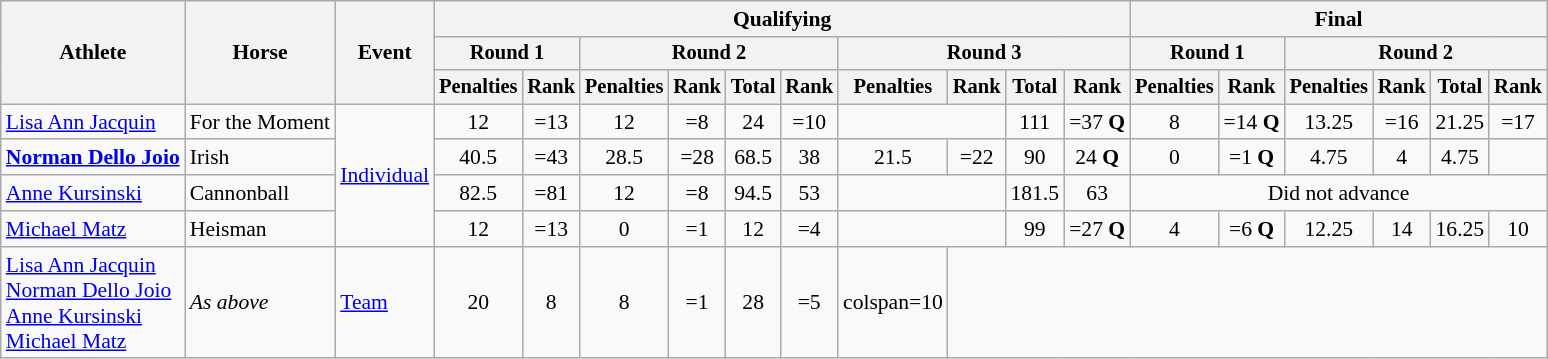<table class=wikitable style=font-size:90%;text-align:center>
<tr>
<th rowspan=3>Athlete</th>
<th rowspan=3>Horse</th>
<th rowspan=3>Event</th>
<th colspan=10>Qualifying</th>
<th colspan=6>Final</th>
</tr>
<tr style=font-size:95%>
<th colspan=2>Round 1</th>
<th colspan=4>Round 2</th>
<th colspan=4>Round 3</th>
<th colspan=2>Round 1</th>
<th colspan=4>Round 2</th>
</tr>
<tr style=font-size:95%>
<th>Penalties</th>
<th>Rank</th>
<th>Penalties</th>
<th>Rank</th>
<th>Total</th>
<th>Rank</th>
<th>Penalties</th>
<th>Rank</th>
<th>Total</th>
<th>Rank</th>
<th>Penalties</th>
<th>Rank</th>
<th>Penalties</th>
<th>Rank</th>
<th>Total</th>
<th>Rank</th>
</tr>
<tr>
<td align=left><a href='#'>Lisa Ann Jacquin</a></td>
<td align=left>For the Moment</td>
<td align=left rowspan=4><a href='#'>Individual</a></td>
<td>12</td>
<td>=13</td>
<td>12</td>
<td>=8</td>
<td>24</td>
<td>=10</td>
<td colspan=2></td>
<td>111</td>
<td>=37 <strong>Q</strong></td>
<td>8</td>
<td>=14 <strong>Q</strong></td>
<td>13.25</td>
<td>=16</td>
<td>21.25</td>
<td>=17</td>
</tr>
<tr>
<td align=left><strong><a href='#'>Norman Dello Joio</a></strong></td>
<td align=left>Irish</td>
<td>40.5</td>
<td>=43</td>
<td>28.5</td>
<td>=28</td>
<td>68.5</td>
<td>38</td>
<td>21.5</td>
<td>=22</td>
<td>90</td>
<td>24 <strong>Q</strong></td>
<td>0</td>
<td>=1 <strong>Q</strong></td>
<td>4.75</td>
<td>4</td>
<td>4.75</td>
<td></td>
</tr>
<tr>
<td align=left><a href='#'>Anne Kursinski</a></td>
<td align=left>Cannonball</td>
<td>82.5</td>
<td>=81</td>
<td>12</td>
<td>=8</td>
<td>94.5</td>
<td>53</td>
<td colspan=2></td>
<td>181.5</td>
<td>63</td>
<td colspan=6>Did not advance</td>
</tr>
<tr>
<td align=left><a href='#'>Michael Matz</a></td>
<td align=left>Heisman</td>
<td>12</td>
<td>=13</td>
<td>0</td>
<td>=1</td>
<td>12</td>
<td>=4</td>
<td colspan=2></td>
<td>99</td>
<td>=27 <strong>Q</strong></td>
<td>4</td>
<td>=6 <strong>Q</strong></td>
<td>12.25</td>
<td>14</td>
<td>16.25</td>
<td>10</td>
</tr>
<tr>
<td align=left><a href='#'>Lisa Ann Jacquin</a><br><a href='#'>Norman Dello Joio</a><br><a href='#'>Anne Kursinski</a><br><a href='#'>Michael Matz</a></td>
<td align=left><em>As above</em></td>
<td align=left><a href='#'>Team</a></td>
<td>20</td>
<td>8</td>
<td>8</td>
<td>=1</td>
<td>28</td>
<td>=5</td>
<td>colspan=10 </td>
</tr>
</table>
